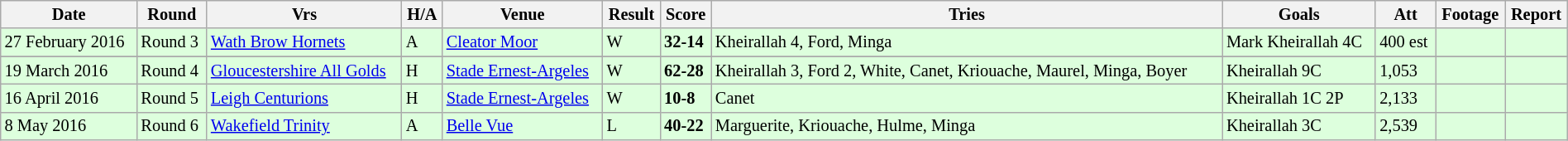<table class="wikitable"  style="font-size:85%; width:100%;">
<tr>
<th>Date</th>
<th>Round</th>
<th>Vrs</th>
<th>H/A</th>
<th>Venue</th>
<th>Result</th>
<th>Score</th>
<th>Tries</th>
<th>Goals</th>
<th>Att</th>
<th>Footage</th>
<th>Report</th>
</tr>
<tr style="background:#ddffdd;" width=20 | >
<td>27 February 2016</td>
<td>Round 3</td>
<td> <a href='#'>Wath Brow Hornets</a></td>
<td>A</td>
<td><a href='#'>Cleator Moor</a></td>
<td>W</td>
<td><strong>32-14</strong></td>
<td>Kheirallah 4, Ford, Minga</td>
<td>Mark Kheirallah 4C</td>
<td>400 est</td>
<td></td>
<td></td>
</tr>
<tr>
</tr>
<tr style="background:#ddffdd;" width=20 | >
<td>19 March 2016</td>
<td>Round 4</td>
<td> <a href='#'>Gloucestershire All Golds</a></td>
<td>H</td>
<td><a href='#'>Stade Ernest-Argeles</a></td>
<td>W</td>
<td><strong>62-28</strong></td>
<td>Kheirallah 3, Ford 2, White, Canet, Kriouache, Maurel, Minga, Boyer</td>
<td>Kheirallah 9C</td>
<td>1,053</td>
<td></td>
<td></td>
</tr>
<tr style="background:#ddffdd;" width=20 | >
<td>16 April 2016</td>
<td>Round 5</td>
<td> <a href='#'>Leigh Centurions</a></td>
<td>H</td>
<td><a href='#'>Stade Ernest-Argeles</a></td>
<td>W</td>
<td><strong>10-8</strong></td>
<td>Canet</td>
<td>Kheirallah 1C 2P</td>
<td>2,133</td>
<td></td>
<td></td>
</tr>
<tr style="background:#ddffdd;" width=20 | >
<td>8 May 2016</td>
<td>Round 6</td>
<td> <a href='#'>Wakefield Trinity</a></td>
<td>A</td>
<td><a href='#'>Belle Vue</a></td>
<td>L</td>
<td><strong>40-22</strong></td>
<td>Marguerite, Kriouache, Hulme, Minga</td>
<td>Kheirallah 3C</td>
<td>2,539</td>
<td></td>
<td></td>
</tr>
</table>
